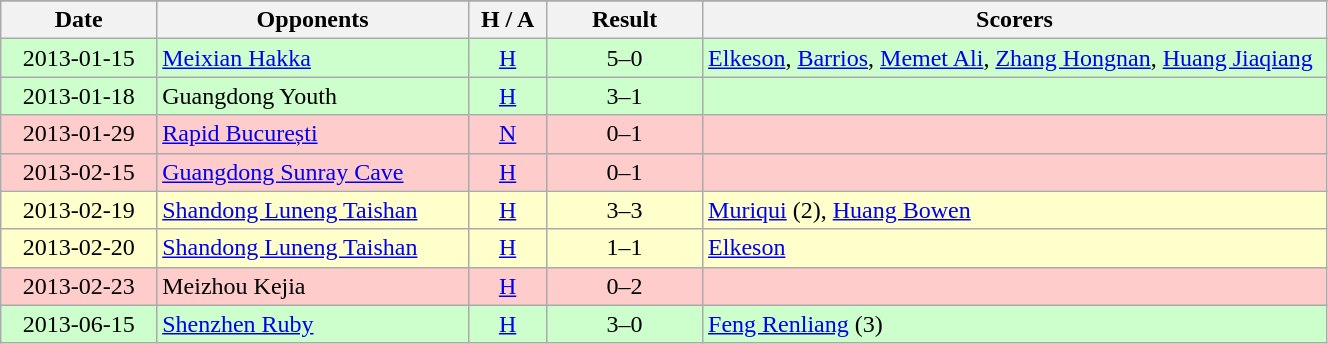<table class="wikitable" style="width:70%; text-align:center">
<tr style="background:#f0f6ff;">
</tr>
<tr>
<th width=10%>Date</th>
<th width=20%>Opponents</th>
<th width=5%>H / A</th>
<th width=10%>Result</th>
<th width=40%>Scorers</th>
</tr>
<tr bgcolor="#ccffcc">
<td>2013-01-15</td>
<td align=left> <a href='#'>Meixian Hakka</a></td>
<td><a href='#'>H</a></td>
<td>5–0</td>
<td align=left><a href='#'>Elkeson</a>, <a href='#'>Barrios</a>, <a href='#'>Memet Ali</a>, <a href='#'>Zhang Hongnan</a>, <a href='#'>Huang Jiaqiang</a></td>
</tr>
<tr bgcolor="#ccffcc">
<td>2013-01-18</td>
<td align=left> Guangdong Youth</td>
<td><a href='#'>H</a></td>
<td>3–1</td>
<td align=left></td>
</tr>
<tr bgcolor="#ffcccc">
<td>2013-01-29</td>
<td align=left> <a href='#'>Rapid București</a></td>
<td><a href='#'>N</a></td>
<td>0–1</td>
<td align=left></td>
</tr>
<tr bgcolor="#ffcccc">
<td>2013-02-15</td>
<td align=left> <a href='#'>Guangdong Sunray Cave</a></td>
<td><a href='#'>H</a></td>
<td>0–1</td>
<td align=left></td>
</tr>
<tr bgcolor="#ffffcc">
<td>2013-02-19</td>
<td align=left> <a href='#'>Shandong Luneng Taishan</a></td>
<td><a href='#'>H</a></td>
<td>3–3</td>
<td align=left><a href='#'>Muriqui</a> (2), <a href='#'>Huang Bowen</a></td>
</tr>
<tr bgcolor="#ffffcc">
<td>2013-02-20</td>
<td align=left> <a href='#'>Shandong Luneng Taishan</a></td>
<td><a href='#'>H</a></td>
<td>1–1</td>
<td align=left><a href='#'>Elkeson</a></td>
</tr>
<tr bgcolor="#ffcccc">
<td>2013-02-23</td>
<td align=left> Meizhou Kejia</td>
<td><a href='#'>H</a></td>
<td>0–2</td>
<td align=left></td>
</tr>
<tr bgcolor="#ccffcc">
<td>2013-06-15</td>
<td align=left> <a href='#'>Shenzhen Ruby</a></td>
<td><a href='#'>H</a></td>
<td>3–0</td>
<td align=left><a href='#'>Feng Renliang</a> (3)</td>
</tr>
</table>
